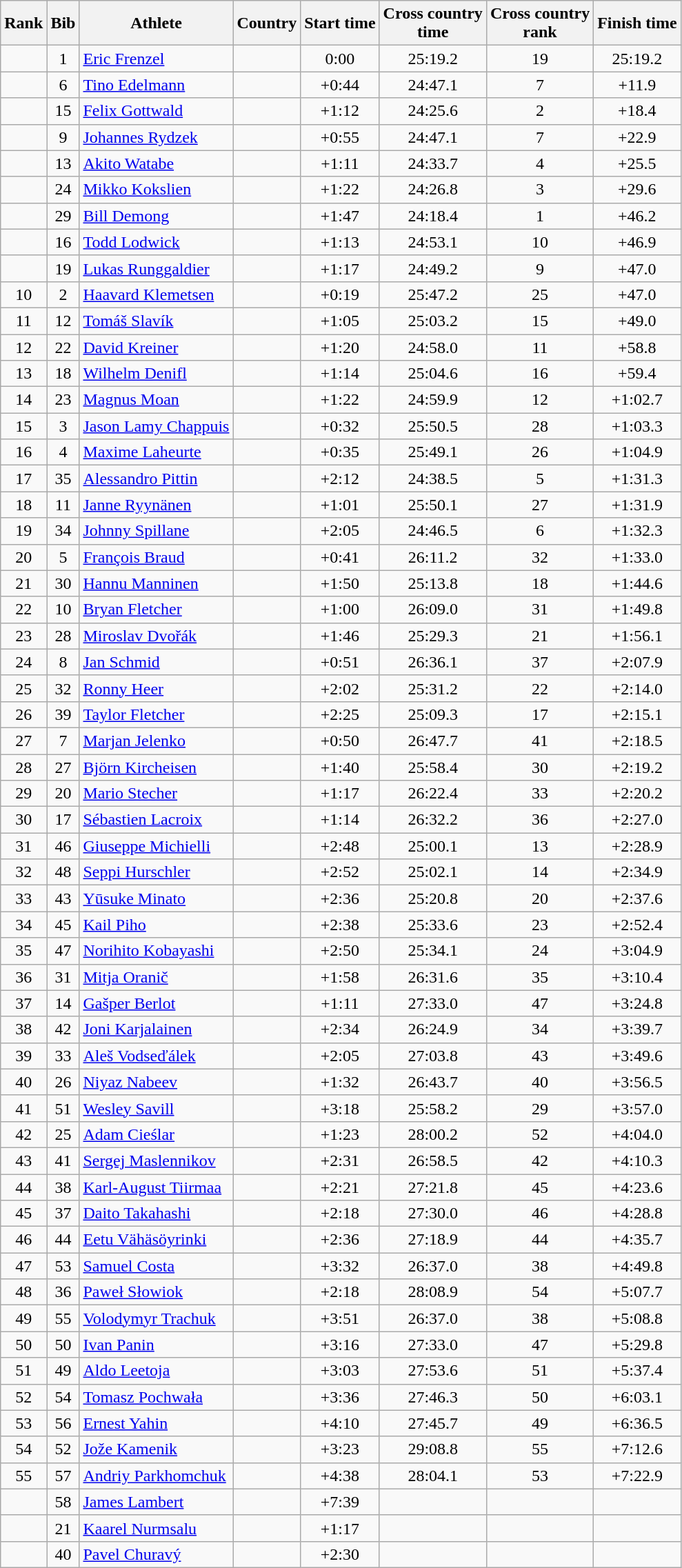<table class="wikitable sortable" style="text-align:center">
<tr>
<th>Rank</th>
<th>Bib</th>
<th>Athlete</th>
<th>Country</th>
<th>Start time</th>
<th>Cross country<br>time</th>
<th>Cross country<br>rank</th>
<th>Finish time</th>
</tr>
<tr>
<td></td>
<td>1</td>
<td align=left><a href='#'>Eric Frenzel</a></td>
<td align=left></td>
<td>0:00</td>
<td>25:19.2</td>
<td>19</td>
<td>25:19.2</td>
</tr>
<tr>
<td></td>
<td>6</td>
<td align=left><a href='#'>Tino Edelmann</a></td>
<td align=left></td>
<td>+0:44</td>
<td>24:47.1</td>
<td>7</td>
<td>+11.9</td>
</tr>
<tr>
<td></td>
<td>15</td>
<td align=left><a href='#'>Felix Gottwald</a></td>
<td align=left></td>
<td>+1:12</td>
<td>24:25.6</td>
<td>2</td>
<td>+18.4</td>
</tr>
<tr>
<td></td>
<td>9</td>
<td align=left><a href='#'>Johannes Rydzek</a></td>
<td align=left></td>
<td>+0:55</td>
<td>24:47.1</td>
<td>7</td>
<td>+22.9</td>
</tr>
<tr>
<td></td>
<td>13</td>
<td align=left><a href='#'>Akito Watabe</a></td>
<td align=left></td>
<td>+1:11</td>
<td>24:33.7</td>
<td>4</td>
<td>+25.5</td>
</tr>
<tr>
<td></td>
<td>24</td>
<td align=left><a href='#'>Mikko Kokslien</a></td>
<td align=left></td>
<td>+1:22</td>
<td>24:26.8</td>
<td>3</td>
<td>+29.6</td>
</tr>
<tr>
<td></td>
<td>29</td>
<td align=left><a href='#'>Bill Demong</a></td>
<td align=left></td>
<td>+1:47</td>
<td>24:18.4</td>
<td>1</td>
<td>+46.2</td>
</tr>
<tr>
<td></td>
<td>16</td>
<td align=left><a href='#'>Todd Lodwick</a></td>
<td align=left></td>
<td>+1:13</td>
<td>24:53.1</td>
<td>10</td>
<td>+46.9</td>
</tr>
<tr>
<td></td>
<td>19</td>
<td align=left><a href='#'>Lukas Runggaldier</a></td>
<td align=left></td>
<td>+1:17</td>
<td>24:49.2</td>
<td>9</td>
<td>+47.0</td>
</tr>
<tr>
<td>10</td>
<td>2</td>
<td align=left><a href='#'>Haavard Klemetsen</a></td>
<td align=left></td>
<td>+0:19</td>
<td>25:47.2</td>
<td>25</td>
<td>+47.0</td>
</tr>
<tr>
<td>11</td>
<td>12</td>
<td align=left><a href='#'>Tomáš Slavík</a></td>
<td align=left></td>
<td>+1:05</td>
<td>25:03.2</td>
<td>15</td>
<td>+49.0</td>
</tr>
<tr>
<td>12</td>
<td>22</td>
<td align=left><a href='#'>David Kreiner</a></td>
<td align=left></td>
<td>+1:20</td>
<td>24:58.0</td>
<td>11</td>
<td>+58.8</td>
</tr>
<tr>
<td>13</td>
<td>18</td>
<td align=left><a href='#'>Wilhelm Denifl</a></td>
<td align=left></td>
<td>+1:14</td>
<td>25:04.6</td>
<td>16</td>
<td>+59.4</td>
</tr>
<tr>
<td>14</td>
<td>23</td>
<td align=left><a href='#'>Magnus Moan</a></td>
<td align=left></td>
<td>+1:22</td>
<td>24:59.9</td>
<td>12</td>
<td>+1:02.7</td>
</tr>
<tr>
<td>15</td>
<td>3</td>
<td align=left><a href='#'>Jason Lamy Chappuis</a></td>
<td align=left></td>
<td>+0:32</td>
<td>25:50.5</td>
<td>28</td>
<td>+1:03.3</td>
</tr>
<tr>
<td>16</td>
<td>4</td>
<td align=left><a href='#'>Maxime Laheurte</a></td>
<td align=left></td>
<td>+0:35</td>
<td>25:49.1</td>
<td>26</td>
<td>+1:04.9</td>
</tr>
<tr>
<td>17</td>
<td>35</td>
<td align=left><a href='#'>Alessandro Pittin</a></td>
<td align=left></td>
<td>+2:12</td>
<td>24:38.5</td>
<td>5</td>
<td>+1:31.3</td>
</tr>
<tr>
<td>18</td>
<td>11</td>
<td align=left><a href='#'>Janne Ryynänen</a></td>
<td align=left></td>
<td>+1:01</td>
<td>25:50.1</td>
<td>27</td>
<td>+1:31.9</td>
</tr>
<tr>
<td>19</td>
<td>34</td>
<td align=left><a href='#'>Johnny Spillane</a></td>
<td align=left></td>
<td>+2:05</td>
<td>24:46.5</td>
<td>6</td>
<td>+1:32.3</td>
</tr>
<tr>
<td>20</td>
<td>5</td>
<td align=left><a href='#'>François Braud</a></td>
<td align=left></td>
<td>+0:41</td>
<td>26:11.2</td>
<td>32</td>
<td>+1:33.0</td>
</tr>
<tr>
<td>21</td>
<td>30</td>
<td align=left><a href='#'>Hannu Manninen</a></td>
<td align=left></td>
<td>+1:50</td>
<td>25:13.8</td>
<td>18</td>
<td>+1:44.6</td>
</tr>
<tr>
<td>22</td>
<td>10</td>
<td align=left><a href='#'>Bryan Fletcher</a></td>
<td align=left></td>
<td>+1:00</td>
<td>26:09.0</td>
<td>31</td>
<td>+1:49.8</td>
</tr>
<tr>
<td>23</td>
<td>28</td>
<td align=left><a href='#'>Miroslav Dvořák</a></td>
<td align=left></td>
<td>+1:46</td>
<td>25:29.3</td>
<td>21</td>
<td>+1:56.1</td>
</tr>
<tr>
<td>24</td>
<td>8</td>
<td align=left><a href='#'>Jan Schmid</a></td>
<td align=left></td>
<td>+0:51</td>
<td>26:36.1</td>
<td>37</td>
<td>+2:07.9</td>
</tr>
<tr>
<td>25</td>
<td>32</td>
<td align=left><a href='#'>Ronny Heer</a></td>
<td align=left></td>
<td>+2:02</td>
<td>25:31.2</td>
<td>22</td>
<td>+2:14.0</td>
</tr>
<tr>
<td>26</td>
<td>39</td>
<td align=left><a href='#'>Taylor Fletcher</a></td>
<td align=left></td>
<td>+2:25</td>
<td>25:09.3</td>
<td>17</td>
<td>+2:15.1</td>
</tr>
<tr>
<td>27</td>
<td>7</td>
<td align=left><a href='#'>Marjan Jelenko</a></td>
<td align=left></td>
<td>+0:50</td>
<td>26:47.7</td>
<td>41</td>
<td>+2:18.5</td>
</tr>
<tr>
<td>28</td>
<td>27</td>
<td align=left><a href='#'>Björn Kircheisen</a></td>
<td align=left></td>
<td>+1:40</td>
<td>25:58.4</td>
<td>30</td>
<td>+2:19.2</td>
</tr>
<tr>
<td>29</td>
<td>20</td>
<td align=left><a href='#'>Mario Stecher</a></td>
<td align=left></td>
<td>+1:17</td>
<td>26:22.4</td>
<td>33</td>
<td>+2:20.2</td>
</tr>
<tr>
<td>30</td>
<td>17</td>
<td align=left><a href='#'>Sébastien Lacroix</a></td>
<td align=left></td>
<td>+1:14</td>
<td>26:32.2</td>
<td>36</td>
<td>+2:27.0</td>
</tr>
<tr>
<td>31</td>
<td>46</td>
<td align=left><a href='#'>Giuseppe Michielli</a></td>
<td align=left></td>
<td>+2:48</td>
<td>25:00.1</td>
<td>13</td>
<td>+2:28.9</td>
</tr>
<tr>
<td>32</td>
<td>48</td>
<td align=left><a href='#'>Seppi Hurschler</a></td>
<td align=left></td>
<td>+2:52</td>
<td>25:02.1</td>
<td>14</td>
<td>+2:34.9</td>
</tr>
<tr>
<td>33</td>
<td>43</td>
<td align=left><a href='#'>Yūsuke Minato</a></td>
<td align=left></td>
<td>+2:36</td>
<td>25:20.8</td>
<td>20</td>
<td>+2:37.6</td>
</tr>
<tr>
<td>34</td>
<td>45</td>
<td align=left><a href='#'>Kail Piho</a></td>
<td align=left></td>
<td>+2:38</td>
<td>25:33.6</td>
<td>23</td>
<td>+2:52.4</td>
</tr>
<tr>
<td>35</td>
<td>47</td>
<td align=left><a href='#'>Norihito Kobayashi</a></td>
<td align=left></td>
<td>+2:50</td>
<td>25:34.1</td>
<td>24</td>
<td>+3:04.9</td>
</tr>
<tr>
<td>36</td>
<td>31</td>
<td align=left><a href='#'>Mitja Oranič</a></td>
<td align=left></td>
<td>+1:58</td>
<td>26:31.6</td>
<td>35</td>
<td>+3:10.4</td>
</tr>
<tr>
<td>37</td>
<td>14</td>
<td align=left><a href='#'>Gašper Berlot</a></td>
<td align=left></td>
<td>+1:11</td>
<td>27:33.0</td>
<td>47</td>
<td>+3:24.8</td>
</tr>
<tr>
<td>38</td>
<td>42</td>
<td align=left><a href='#'>Joni Karjalainen</a></td>
<td align=left></td>
<td>+2:34</td>
<td>26:24.9</td>
<td>34</td>
<td>+3:39.7</td>
</tr>
<tr>
<td>39</td>
<td>33</td>
<td align=left><a href='#'>Aleš Vodseďálek</a></td>
<td align=left></td>
<td>+2:05</td>
<td>27:03.8</td>
<td>43</td>
<td>+3:49.6</td>
</tr>
<tr>
<td>40</td>
<td>26</td>
<td align=left><a href='#'>Niyaz Nabeev</a></td>
<td align=left></td>
<td>+1:32</td>
<td>26:43.7</td>
<td>40</td>
<td>+3:56.5</td>
</tr>
<tr>
<td>41</td>
<td>51</td>
<td align=left><a href='#'>Wesley Savill</a></td>
<td align=left></td>
<td>+3:18</td>
<td>25:58.2</td>
<td>29</td>
<td>+3:57.0</td>
</tr>
<tr>
<td>42</td>
<td>25</td>
<td align=left><a href='#'>Adam Cieślar</a></td>
<td align=left></td>
<td>+1:23</td>
<td>28:00.2</td>
<td>52</td>
<td>+4:04.0</td>
</tr>
<tr>
<td>43</td>
<td>41</td>
<td align=left><a href='#'>Sergej Maslennikov</a></td>
<td align=left></td>
<td>+2:31</td>
<td>26:58.5</td>
<td>42</td>
<td>+4:10.3</td>
</tr>
<tr>
<td>44</td>
<td>38</td>
<td align=left><a href='#'>Karl-August Tiirmaa</a></td>
<td align=left></td>
<td>+2:21</td>
<td>27:21.8</td>
<td>45</td>
<td>+4:23.6</td>
</tr>
<tr>
<td>45</td>
<td>37</td>
<td align=left><a href='#'>Daito Takahashi</a></td>
<td align=left></td>
<td>+2:18</td>
<td>27:30.0</td>
<td>46</td>
<td>+4:28.8</td>
</tr>
<tr>
<td>46</td>
<td>44</td>
<td align=left><a href='#'>Eetu Vähäsöyrinki</a></td>
<td align=left></td>
<td>+2:36</td>
<td>27:18.9</td>
<td>44</td>
<td>+4:35.7</td>
</tr>
<tr>
<td>47</td>
<td>53</td>
<td align=left><a href='#'>Samuel Costa</a></td>
<td align=left></td>
<td>+3:32</td>
<td>26:37.0</td>
<td>38</td>
<td>+4:49.8</td>
</tr>
<tr>
<td>48</td>
<td>36</td>
<td align=left><a href='#'>Paweł Słowiok</a></td>
<td align=left></td>
<td>+2:18</td>
<td>28:08.9</td>
<td>54</td>
<td>+5:07.7</td>
</tr>
<tr>
<td>49</td>
<td>55</td>
<td align=left><a href='#'>Volodymyr Trachuk</a></td>
<td align=left></td>
<td>+3:51</td>
<td>26:37.0</td>
<td>38</td>
<td>+5:08.8</td>
</tr>
<tr>
<td>50</td>
<td>50</td>
<td align=left><a href='#'>Ivan Panin</a></td>
<td align=left></td>
<td>+3:16</td>
<td>27:33.0</td>
<td>47</td>
<td>+5:29.8</td>
</tr>
<tr>
<td>51</td>
<td>49</td>
<td align=left><a href='#'>Aldo Leetoja</a></td>
<td align=left></td>
<td>+3:03</td>
<td>27:53.6</td>
<td>51</td>
<td>+5:37.4</td>
</tr>
<tr>
<td>52</td>
<td>54</td>
<td align=left><a href='#'>Tomasz Pochwała</a></td>
<td align=left></td>
<td>+3:36</td>
<td>27:46.3</td>
<td>50</td>
<td>+6:03.1</td>
</tr>
<tr>
<td>53</td>
<td>56</td>
<td align=left><a href='#'>Ernest Yahin</a></td>
<td align=left></td>
<td>+4:10</td>
<td>27:45.7</td>
<td>49</td>
<td>+6:36.5</td>
</tr>
<tr>
<td>54</td>
<td>52</td>
<td align=left><a href='#'>Jože Kamenik</a></td>
<td align=left></td>
<td>+3:23</td>
<td>29:08.8</td>
<td>55</td>
<td>+7:12.6</td>
</tr>
<tr>
<td>55</td>
<td>57</td>
<td align=left><a href='#'>Andriy Parkhomchuk</a></td>
<td align=left></td>
<td>+4:38</td>
<td>28:04.1</td>
<td>53</td>
<td>+7:22.9</td>
</tr>
<tr>
<td></td>
<td>58</td>
<td align=left><a href='#'>James Lambert</a></td>
<td align=left></td>
<td>+7:39</td>
<td></td>
<td></td>
<td></td>
</tr>
<tr>
<td></td>
<td>21</td>
<td align=left><a href='#'>Kaarel Nurmsalu</a></td>
<td align=left></td>
<td>+1:17</td>
<td></td>
<td></td>
<td></td>
</tr>
<tr>
<td></td>
<td>40</td>
<td align=left><a href='#'>Pavel Churavý</a></td>
<td align=left></td>
<td>+2:30</td>
<td></td>
<td></td>
<td></td>
</tr>
</table>
